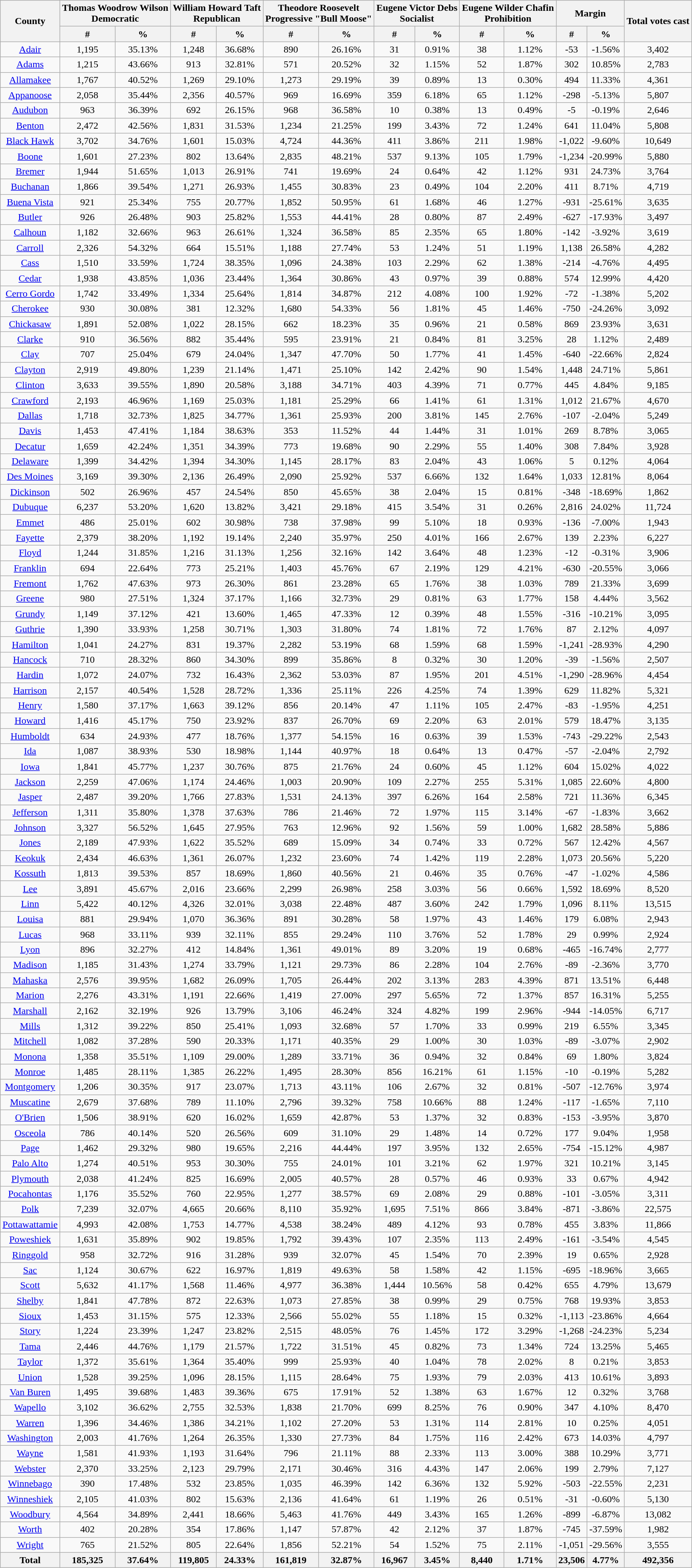<table class="wikitable sortable">
<tr>
<th style="text-align:center;" rowspan="2">County</th>
<th style="text-align:center;" colspan="2">Thomas Woodrow Wilson<br>Democratic</th>
<th style="text-align:center;" colspan="2">William Howard Taft<br>Republican</th>
<th style="text-align:center;" colspan="2">Theodore Roosevelt<br>Progressive "Bull Moose"</th>
<th style="text-align:center;" colspan="2">Eugene Victor Debs<br>Socialist</th>
<th style="text-align:center;" colspan="2">Eugene Wilder Chafin<br>Prohibition</th>
<th style="text-align:center;" colspan="2">Margin</th>
<th style="text-align:center;" rowspan="2">Total votes cast</th>
</tr>
<tr>
<th data-sort-type="number">#</th>
<th data-sort-type="number">%</th>
<th data-sort-type="number">#</th>
<th data-sort-type="number">%</th>
<th data-sort-type="number">#</th>
<th data-sort-type="number">%</th>
<th data-sort-type="number">#</th>
<th data-sort-type="number">%</th>
<th data-sort-type="number">#</th>
<th data-sort-type="number">%</th>
<th data-sort-type="number">#</th>
<th data-sort-type="number">%</th>
</tr>
<tr style="text-align:center;">
<td><a href='#'>Adair</a></td>
<td>1,195</td>
<td>35.13%</td>
<td>1,248</td>
<td>36.68%</td>
<td>890</td>
<td>26.16%</td>
<td>31</td>
<td>0.91%</td>
<td>38</td>
<td>1.12%</td>
<td>-53</td>
<td>-1.56%</td>
<td>3,402</td>
</tr>
<tr style="text-align:center;">
<td><a href='#'>Adams</a></td>
<td>1,215</td>
<td>43.66%</td>
<td>913</td>
<td>32.81%</td>
<td>571</td>
<td>20.52%</td>
<td>32</td>
<td>1.15%</td>
<td>52</td>
<td>1.87%</td>
<td>302</td>
<td>10.85%</td>
<td>2,783</td>
</tr>
<tr style="text-align:center;">
<td><a href='#'>Allamakee</a></td>
<td>1,767</td>
<td>40.52%</td>
<td>1,269</td>
<td>29.10%</td>
<td>1,273</td>
<td>29.19%</td>
<td>39</td>
<td>0.89%</td>
<td>13</td>
<td>0.30%</td>
<td>494</td>
<td>11.33%</td>
<td>4,361</td>
</tr>
<tr style="text-align:center;">
<td><a href='#'>Appanoose</a></td>
<td>2,058</td>
<td>35.44%</td>
<td>2,356</td>
<td>40.57%</td>
<td>969</td>
<td>16.69%</td>
<td>359</td>
<td>6.18%</td>
<td>65</td>
<td>1.12%</td>
<td>-298</td>
<td>-5.13%</td>
<td>5,807</td>
</tr>
<tr style="text-align:center;">
<td><a href='#'>Audubon</a></td>
<td>963</td>
<td>36.39%</td>
<td>692</td>
<td>26.15%</td>
<td>968</td>
<td>36.58%</td>
<td>10</td>
<td>0.38%</td>
<td>13</td>
<td>0.49%</td>
<td>-5</td>
<td>-0.19%</td>
<td>2,646</td>
</tr>
<tr style="text-align:center;">
<td><a href='#'>Benton</a></td>
<td>2,472</td>
<td>42.56%</td>
<td>1,831</td>
<td>31.53%</td>
<td>1,234</td>
<td>21.25%</td>
<td>199</td>
<td>3.43%</td>
<td>72</td>
<td>1.24%</td>
<td>641</td>
<td>11.04%</td>
<td>5,808</td>
</tr>
<tr style="text-align:center;">
<td><a href='#'>Black Hawk</a></td>
<td>3,702</td>
<td>34.76%</td>
<td>1,601</td>
<td>15.03%</td>
<td>4,724</td>
<td>44.36%</td>
<td>411</td>
<td>3.86%</td>
<td>211</td>
<td>1.98%</td>
<td>-1,022</td>
<td>-9.60%</td>
<td>10,649</td>
</tr>
<tr style="text-align:center;">
<td><a href='#'>Boone</a></td>
<td>1,601</td>
<td>27.23%</td>
<td>802</td>
<td>13.64%</td>
<td>2,835</td>
<td>48.21%</td>
<td>537</td>
<td>9.13%</td>
<td>105</td>
<td>1.79%</td>
<td>-1,234</td>
<td>-20.99%</td>
<td>5,880</td>
</tr>
<tr style="text-align:center;">
<td><a href='#'>Bremer</a></td>
<td>1,944</td>
<td>51.65%</td>
<td>1,013</td>
<td>26.91%</td>
<td>741</td>
<td>19.69%</td>
<td>24</td>
<td>0.64%</td>
<td>42</td>
<td>1.12%</td>
<td>931</td>
<td>24.73%</td>
<td>3,764</td>
</tr>
<tr style="text-align:center;">
<td><a href='#'>Buchanan</a></td>
<td>1,866</td>
<td>39.54%</td>
<td>1,271</td>
<td>26.93%</td>
<td>1,455</td>
<td>30.83%</td>
<td>23</td>
<td>0.49%</td>
<td>104</td>
<td>2.20%</td>
<td>411</td>
<td>8.71%</td>
<td>4,719</td>
</tr>
<tr style="text-align:center;">
<td><a href='#'>Buena Vista</a></td>
<td>921</td>
<td>25.34%</td>
<td>755</td>
<td>20.77%</td>
<td>1,852</td>
<td>50.95%</td>
<td>61</td>
<td>1.68%</td>
<td>46</td>
<td>1.27%</td>
<td>-931</td>
<td>-25.61%</td>
<td>3,635</td>
</tr>
<tr style="text-align:center;">
<td><a href='#'>Butler</a></td>
<td>926</td>
<td>26.48%</td>
<td>903</td>
<td>25.82%</td>
<td>1,553</td>
<td>44.41%</td>
<td>28</td>
<td>0.80%</td>
<td>87</td>
<td>2.49%</td>
<td>-627</td>
<td>-17.93%</td>
<td>3,497</td>
</tr>
<tr style="text-align:center;">
<td><a href='#'>Calhoun</a></td>
<td>1,182</td>
<td>32.66%</td>
<td>963</td>
<td>26.61%</td>
<td>1,324</td>
<td>36.58%</td>
<td>85</td>
<td>2.35%</td>
<td>65</td>
<td>1.80%</td>
<td>-142</td>
<td>-3.92%</td>
<td>3,619</td>
</tr>
<tr style="text-align:center;">
<td><a href='#'>Carroll</a></td>
<td>2,326</td>
<td>54.32%</td>
<td>664</td>
<td>15.51%</td>
<td>1,188</td>
<td>27.74%</td>
<td>53</td>
<td>1.24%</td>
<td>51</td>
<td>1.19%</td>
<td>1,138</td>
<td>26.58%</td>
<td>4,282</td>
</tr>
<tr style="text-align:center;">
<td><a href='#'>Cass</a></td>
<td>1,510</td>
<td>33.59%</td>
<td>1,724</td>
<td>38.35%</td>
<td>1,096</td>
<td>24.38%</td>
<td>103</td>
<td>2.29%</td>
<td>62</td>
<td>1.38%</td>
<td>-214</td>
<td>-4.76%</td>
<td>4,495</td>
</tr>
<tr style="text-align:center;">
<td><a href='#'>Cedar</a></td>
<td>1,938</td>
<td>43.85%</td>
<td>1,036</td>
<td>23.44%</td>
<td>1,364</td>
<td>30.86%</td>
<td>43</td>
<td>0.97%</td>
<td>39</td>
<td>0.88%</td>
<td>574</td>
<td>12.99%</td>
<td>4,420</td>
</tr>
<tr style="text-align:center;">
<td><a href='#'>Cerro Gordo</a></td>
<td>1,742</td>
<td>33.49%</td>
<td>1,334</td>
<td>25.64%</td>
<td>1,814</td>
<td>34.87%</td>
<td>212</td>
<td>4.08%</td>
<td>100</td>
<td>1.92%</td>
<td>-72</td>
<td>-1.38%</td>
<td>5,202</td>
</tr>
<tr style="text-align:center;">
<td><a href='#'>Cherokee</a></td>
<td>930</td>
<td>30.08%</td>
<td>381</td>
<td>12.32%</td>
<td>1,680</td>
<td>54.33%</td>
<td>56</td>
<td>1.81%</td>
<td>45</td>
<td>1.46%</td>
<td>-750</td>
<td>-24.26%</td>
<td>3,092</td>
</tr>
<tr style="text-align:center;">
<td><a href='#'>Chickasaw</a></td>
<td>1,891</td>
<td>52.08%</td>
<td>1,022</td>
<td>28.15%</td>
<td>662</td>
<td>18.23%</td>
<td>35</td>
<td>0.96%</td>
<td>21</td>
<td>0.58%</td>
<td>869</td>
<td>23.93%</td>
<td>3,631</td>
</tr>
<tr style="text-align:center;">
<td><a href='#'>Clarke</a></td>
<td>910</td>
<td>36.56%</td>
<td>882</td>
<td>35.44%</td>
<td>595</td>
<td>23.91%</td>
<td>21</td>
<td>0.84%</td>
<td>81</td>
<td>3.25%</td>
<td>28</td>
<td>1.12%</td>
<td>2,489</td>
</tr>
<tr style="text-align:center;">
<td><a href='#'>Clay</a></td>
<td>707</td>
<td>25.04%</td>
<td>679</td>
<td>24.04%</td>
<td>1,347</td>
<td>47.70%</td>
<td>50</td>
<td>1.77%</td>
<td>41</td>
<td>1.45%</td>
<td>-640</td>
<td>-22.66%</td>
<td>2,824</td>
</tr>
<tr style="text-align:center;">
<td><a href='#'>Clayton</a></td>
<td>2,919</td>
<td>49.80%</td>
<td>1,239</td>
<td>21.14%</td>
<td>1,471</td>
<td>25.10%</td>
<td>142</td>
<td>2.42%</td>
<td>90</td>
<td>1.54%</td>
<td>1,448</td>
<td>24.71%</td>
<td>5,861</td>
</tr>
<tr style="text-align:center;">
<td><a href='#'>Clinton</a></td>
<td>3,633</td>
<td>39.55%</td>
<td>1,890</td>
<td>20.58%</td>
<td>3,188</td>
<td>34.71%</td>
<td>403</td>
<td>4.39%</td>
<td>71</td>
<td>0.77%</td>
<td>445</td>
<td>4.84%</td>
<td>9,185</td>
</tr>
<tr style="text-align:center;">
<td><a href='#'>Crawford</a></td>
<td>2,193</td>
<td>46.96%</td>
<td>1,169</td>
<td>25.03%</td>
<td>1,181</td>
<td>25.29%</td>
<td>66</td>
<td>1.41%</td>
<td>61</td>
<td>1.31%</td>
<td>1,012</td>
<td>21.67%</td>
<td>4,670</td>
</tr>
<tr style="text-align:center;">
<td><a href='#'>Dallas</a></td>
<td>1,718</td>
<td>32.73%</td>
<td>1,825</td>
<td>34.77%</td>
<td>1,361</td>
<td>25.93%</td>
<td>200</td>
<td>3.81%</td>
<td>145</td>
<td>2.76%</td>
<td>-107</td>
<td>-2.04%</td>
<td>5,249</td>
</tr>
<tr style="text-align:center;">
<td><a href='#'>Davis</a></td>
<td>1,453</td>
<td>47.41%</td>
<td>1,184</td>
<td>38.63%</td>
<td>353</td>
<td>11.52%</td>
<td>44</td>
<td>1.44%</td>
<td>31</td>
<td>1.01%</td>
<td>269</td>
<td>8.78%</td>
<td>3,065</td>
</tr>
<tr style="text-align:center;">
<td><a href='#'>Decatur</a></td>
<td>1,659</td>
<td>42.24%</td>
<td>1,351</td>
<td>34.39%</td>
<td>773</td>
<td>19.68%</td>
<td>90</td>
<td>2.29%</td>
<td>55</td>
<td>1.40%</td>
<td>308</td>
<td>7.84%</td>
<td>3,928</td>
</tr>
<tr style="text-align:center;">
<td><a href='#'>Delaware</a></td>
<td>1,399</td>
<td>34.42%</td>
<td>1,394</td>
<td>34.30%</td>
<td>1,145</td>
<td>28.17%</td>
<td>83</td>
<td>2.04%</td>
<td>43</td>
<td>1.06%</td>
<td>5</td>
<td>0.12%</td>
<td>4,064</td>
</tr>
<tr style="text-align:center;">
<td><a href='#'>Des Moines</a></td>
<td>3,169</td>
<td>39.30%</td>
<td>2,136</td>
<td>26.49%</td>
<td>2,090</td>
<td>25.92%</td>
<td>537</td>
<td>6.66%</td>
<td>132</td>
<td>1.64%</td>
<td>1,033</td>
<td>12.81%</td>
<td>8,064</td>
</tr>
<tr style="text-align:center;">
<td><a href='#'>Dickinson</a></td>
<td>502</td>
<td>26.96%</td>
<td>457</td>
<td>24.54%</td>
<td>850</td>
<td>45.65%</td>
<td>38</td>
<td>2.04%</td>
<td>15</td>
<td>0.81%</td>
<td>-348</td>
<td>-18.69%</td>
<td>1,862</td>
</tr>
<tr style="text-align:center;">
<td><a href='#'>Dubuque</a></td>
<td>6,237</td>
<td>53.20%</td>
<td>1,620</td>
<td>13.82%</td>
<td>3,421</td>
<td>29.18%</td>
<td>415</td>
<td>3.54%</td>
<td>31</td>
<td>0.26%</td>
<td>2,816</td>
<td>24.02%</td>
<td>11,724</td>
</tr>
<tr style="text-align:center;">
<td><a href='#'>Emmet</a></td>
<td>486</td>
<td>25.01%</td>
<td>602</td>
<td>30.98%</td>
<td>738</td>
<td>37.98%</td>
<td>99</td>
<td>5.10%</td>
<td>18</td>
<td>0.93%</td>
<td>-136</td>
<td>-7.00%</td>
<td>1,943</td>
</tr>
<tr style="text-align:center;">
<td><a href='#'>Fayette</a></td>
<td>2,379</td>
<td>38.20%</td>
<td>1,192</td>
<td>19.14%</td>
<td>2,240</td>
<td>35.97%</td>
<td>250</td>
<td>4.01%</td>
<td>166</td>
<td>2.67%</td>
<td>139</td>
<td>2.23%</td>
<td>6,227</td>
</tr>
<tr style="text-align:center;">
<td><a href='#'>Floyd</a></td>
<td>1,244</td>
<td>31.85%</td>
<td>1,216</td>
<td>31.13%</td>
<td>1,256</td>
<td>32.16%</td>
<td>142</td>
<td>3.64%</td>
<td>48</td>
<td>1.23%</td>
<td>-12</td>
<td>-0.31%</td>
<td>3,906</td>
</tr>
<tr style="text-align:center;">
<td><a href='#'>Franklin</a></td>
<td>694</td>
<td>22.64%</td>
<td>773</td>
<td>25.21%</td>
<td>1,403</td>
<td>45.76%</td>
<td>67</td>
<td>2.19%</td>
<td>129</td>
<td>4.21%</td>
<td>-630</td>
<td>-20.55%</td>
<td>3,066</td>
</tr>
<tr style="text-align:center;">
<td><a href='#'>Fremont</a></td>
<td>1,762</td>
<td>47.63%</td>
<td>973</td>
<td>26.30%</td>
<td>861</td>
<td>23.28%</td>
<td>65</td>
<td>1.76%</td>
<td>38</td>
<td>1.03%</td>
<td>789</td>
<td>21.33%</td>
<td>3,699</td>
</tr>
<tr style="text-align:center;">
<td><a href='#'>Greene</a></td>
<td>980</td>
<td>27.51%</td>
<td>1,324</td>
<td>37.17%</td>
<td>1,166</td>
<td>32.73%</td>
<td>29</td>
<td>0.81%</td>
<td>63</td>
<td>1.77%</td>
<td>158</td>
<td>4.44%</td>
<td>3,562</td>
</tr>
<tr style="text-align:center;">
<td><a href='#'>Grundy</a></td>
<td>1,149</td>
<td>37.12%</td>
<td>421</td>
<td>13.60%</td>
<td>1,465</td>
<td>47.33%</td>
<td>12</td>
<td>0.39%</td>
<td>48</td>
<td>1.55%</td>
<td>-316</td>
<td>-10.21%</td>
<td>3,095</td>
</tr>
<tr style="text-align:center;">
<td><a href='#'>Guthrie</a></td>
<td>1,390</td>
<td>33.93%</td>
<td>1,258</td>
<td>30.71%</td>
<td>1,303</td>
<td>31.80%</td>
<td>74</td>
<td>1.81%</td>
<td>72</td>
<td>1.76%</td>
<td>87</td>
<td>2.12%</td>
<td>4,097</td>
</tr>
<tr style="text-align:center;">
<td><a href='#'>Hamilton</a></td>
<td>1,041</td>
<td>24.27%</td>
<td>831</td>
<td>19.37%</td>
<td>2,282</td>
<td>53.19%</td>
<td>68</td>
<td>1.59%</td>
<td>68</td>
<td>1.59%</td>
<td>-1,241</td>
<td>-28.93%</td>
<td>4,290</td>
</tr>
<tr style="text-align:center;">
<td><a href='#'>Hancock</a></td>
<td>710</td>
<td>28.32%</td>
<td>860</td>
<td>34.30%</td>
<td>899</td>
<td>35.86%</td>
<td>8</td>
<td>0.32%</td>
<td>30</td>
<td>1.20%</td>
<td>-39</td>
<td>-1.56%</td>
<td>2,507</td>
</tr>
<tr style="text-align:center;">
<td><a href='#'>Hardin</a></td>
<td>1,072</td>
<td>24.07%</td>
<td>732</td>
<td>16.43%</td>
<td>2,362</td>
<td>53.03%</td>
<td>87</td>
<td>1.95%</td>
<td>201</td>
<td>4.51%</td>
<td>-1,290</td>
<td>-28.96%</td>
<td>4,454</td>
</tr>
<tr style="text-align:center;">
<td><a href='#'>Harrison</a></td>
<td>2,157</td>
<td>40.54%</td>
<td>1,528</td>
<td>28.72%</td>
<td>1,336</td>
<td>25.11%</td>
<td>226</td>
<td>4.25%</td>
<td>74</td>
<td>1.39%</td>
<td>629</td>
<td>11.82%</td>
<td>5,321</td>
</tr>
<tr style="text-align:center;">
<td><a href='#'>Henry</a></td>
<td>1,580</td>
<td>37.17%</td>
<td>1,663</td>
<td>39.12%</td>
<td>856</td>
<td>20.14%</td>
<td>47</td>
<td>1.11%</td>
<td>105</td>
<td>2.47%</td>
<td>-83</td>
<td>-1.95%</td>
<td>4,251</td>
</tr>
<tr style="text-align:center;">
<td><a href='#'>Howard</a></td>
<td>1,416</td>
<td>45.17%</td>
<td>750</td>
<td>23.92%</td>
<td>837</td>
<td>26.70%</td>
<td>69</td>
<td>2.20%</td>
<td>63</td>
<td>2.01%</td>
<td>579</td>
<td>18.47%</td>
<td>3,135</td>
</tr>
<tr style="text-align:center;">
<td><a href='#'>Humboldt</a></td>
<td>634</td>
<td>24.93%</td>
<td>477</td>
<td>18.76%</td>
<td>1,377</td>
<td>54.15%</td>
<td>16</td>
<td>0.63%</td>
<td>39</td>
<td>1.53%</td>
<td>-743</td>
<td>-29.22%</td>
<td>2,543</td>
</tr>
<tr style="text-align:center;">
<td><a href='#'>Ida</a></td>
<td>1,087</td>
<td>38.93%</td>
<td>530</td>
<td>18.98%</td>
<td>1,144</td>
<td>40.97%</td>
<td>18</td>
<td>0.64%</td>
<td>13</td>
<td>0.47%</td>
<td>-57</td>
<td>-2.04%</td>
<td>2,792</td>
</tr>
<tr style="text-align:center;">
<td><a href='#'>Iowa</a></td>
<td>1,841</td>
<td>45.77%</td>
<td>1,237</td>
<td>30.76%</td>
<td>875</td>
<td>21.76%</td>
<td>24</td>
<td>0.60%</td>
<td>45</td>
<td>1.12%</td>
<td>604</td>
<td>15.02%</td>
<td>4,022</td>
</tr>
<tr style="text-align:center;">
<td><a href='#'>Jackson</a></td>
<td>2,259</td>
<td>47.06%</td>
<td>1,174</td>
<td>24.46%</td>
<td>1,003</td>
<td>20.90%</td>
<td>109</td>
<td>2.27%</td>
<td>255</td>
<td>5.31%</td>
<td>1,085</td>
<td>22.60%</td>
<td>4,800</td>
</tr>
<tr style="text-align:center;">
<td><a href='#'>Jasper</a></td>
<td>2,487</td>
<td>39.20%</td>
<td>1,766</td>
<td>27.83%</td>
<td>1,531</td>
<td>24.13%</td>
<td>397</td>
<td>6.26%</td>
<td>164</td>
<td>2.58%</td>
<td>721</td>
<td>11.36%</td>
<td>6,345</td>
</tr>
<tr style="text-align:center;">
<td><a href='#'>Jefferson</a></td>
<td>1,311</td>
<td>35.80%</td>
<td>1,378</td>
<td>37.63%</td>
<td>786</td>
<td>21.46%</td>
<td>72</td>
<td>1.97%</td>
<td>115</td>
<td>3.14%</td>
<td>-67</td>
<td>-1.83%</td>
<td>3,662</td>
</tr>
<tr style="text-align:center;">
<td><a href='#'>Johnson</a></td>
<td>3,327</td>
<td>56.52%</td>
<td>1,645</td>
<td>27.95%</td>
<td>763</td>
<td>12.96%</td>
<td>92</td>
<td>1.56%</td>
<td>59</td>
<td>1.00%</td>
<td>1,682</td>
<td>28.58%</td>
<td>5,886</td>
</tr>
<tr style="text-align:center;">
<td><a href='#'>Jones</a></td>
<td>2,189</td>
<td>47.93%</td>
<td>1,622</td>
<td>35.52%</td>
<td>689</td>
<td>15.09%</td>
<td>34</td>
<td>0.74%</td>
<td>33</td>
<td>0.72%</td>
<td>567</td>
<td>12.42%</td>
<td>4,567</td>
</tr>
<tr style="text-align:center;">
<td><a href='#'>Keokuk</a></td>
<td>2,434</td>
<td>46.63%</td>
<td>1,361</td>
<td>26.07%</td>
<td>1,232</td>
<td>23.60%</td>
<td>74</td>
<td>1.42%</td>
<td>119</td>
<td>2.28%</td>
<td>1,073</td>
<td>20.56%</td>
<td>5,220</td>
</tr>
<tr style="text-align:center;">
<td><a href='#'>Kossuth</a></td>
<td>1,813</td>
<td>39.53%</td>
<td>857</td>
<td>18.69%</td>
<td>1,860</td>
<td>40.56%</td>
<td>21</td>
<td>0.46%</td>
<td>35</td>
<td>0.76%</td>
<td>-47</td>
<td>-1.02%</td>
<td>4,586</td>
</tr>
<tr style="text-align:center;">
<td><a href='#'>Lee</a></td>
<td>3,891</td>
<td>45.67%</td>
<td>2,016</td>
<td>23.66%</td>
<td>2,299</td>
<td>26.98%</td>
<td>258</td>
<td>3.03%</td>
<td>56</td>
<td>0.66%</td>
<td>1,592</td>
<td>18.69%</td>
<td>8,520</td>
</tr>
<tr style="text-align:center;">
<td><a href='#'>Linn</a></td>
<td>5,422</td>
<td>40.12%</td>
<td>4,326</td>
<td>32.01%</td>
<td>3,038</td>
<td>22.48%</td>
<td>487</td>
<td>3.60%</td>
<td>242</td>
<td>1.79%</td>
<td>1,096</td>
<td>8.11%</td>
<td>13,515</td>
</tr>
<tr style="text-align:center;">
<td><a href='#'>Louisa</a></td>
<td>881</td>
<td>29.94%</td>
<td>1,070</td>
<td>36.36%</td>
<td>891</td>
<td>30.28%</td>
<td>58</td>
<td>1.97%</td>
<td>43</td>
<td>1.46%</td>
<td>179</td>
<td>6.08%</td>
<td>2,943</td>
</tr>
<tr style="text-align:center;">
<td><a href='#'>Lucas</a></td>
<td>968</td>
<td>33.11%</td>
<td>939</td>
<td>32.11%</td>
<td>855</td>
<td>29.24%</td>
<td>110</td>
<td>3.76%</td>
<td>52</td>
<td>1.78%</td>
<td>29</td>
<td>0.99%</td>
<td>2,924</td>
</tr>
<tr style="text-align:center;">
<td><a href='#'>Lyon</a></td>
<td>896</td>
<td>32.27%</td>
<td>412</td>
<td>14.84%</td>
<td>1,361</td>
<td>49.01%</td>
<td>89</td>
<td>3.20%</td>
<td>19</td>
<td>0.68%</td>
<td>-465</td>
<td>-16.74%</td>
<td>2,777</td>
</tr>
<tr style="text-align:center;">
<td><a href='#'>Madison</a></td>
<td>1,185</td>
<td>31.43%</td>
<td>1,274</td>
<td>33.79%</td>
<td>1,121</td>
<td>29.73%</td>
<td>86</td>
<td>2.28%</td>
<td>104</td>
<td>2.76%</td>
<td>-89</td>
<td>-2.36%</td>
<td>3,770</td>
</tr>
<tr style="text-align:center;">
<td><a href='#'>Mahaska</a></td>
<td>2,576</td>
<td>39.95%</td>
<td>1,682</td>
<td>26.09%</td>
<td>1,705</td>
<td>26.44%</td>
<td>202</td>
<td>3.13%</td>
<td>283</td>
<td>4.39%</td>
<td>871</td>
<td>13.51%</td>
<td>6,448</td>
</tr>
<tr style="text-align:center;">
<td><a href='#'>Marion</a></td>
<td>2,276</td>
<td>43.31%</td>
<td>1,191</td>
<td>22.66%</td>
<td>1,419</td>
<td>27.00%</td>
<td>297</td>
<td>5.65%</td>
<td>72</td>
<td>1.37%</td>
<td>857</td>
<td>16.31%</td>
<td>5,255</td>
</tr>
<tr style="text-align:center;">
<td><a href='#'>Marshall</a></td>
<td>2,162</td>
<td>32.19%</td>
<td>926</td>
<td>13.79%</td>
<td>3,106</td>
<td>46.24%</td>
<td>324</td>
<td>4.82%</td>
<td>199</td>
<td>2.96%</td>
<td>-944</td>
<td>-14.05%</td>
<td>6,717</td>
</tr>
<tr style="text-align:center;">
<td><a href='#'>Mills</a></td>
<td>1,312</td>
<td>39.22%</td>
<td>850</td>
<td>25.41%</td>
<td>1,093</td>
<td>32.68%</td>
<td>57</td>
<td>1.70%</td>
<td>33</td>
<td>0.99%</td>
<td>219</td>
<td>6.55%</td>
<td>3,345</td>
</tr>
<tr style="text-align:center;">
<td><a href='#'>Mitchell</a></td>
<td>1,082</td>
<td>37.28%</td>
<td>590</td>
<td>20.33%</td>
<td>1,171</td>
<td>40.35%</td>
<td>29</td>
<td>1.00%</td>
<td>30</td>
<td>1.03%</td>
<td>-89</td>
<td>-3.07%</td>
<td>2,902</td>
</tr>
<tr style="text-align:center;">
<td><a href='#'>Monona</a></td>
<td>1,358</td>
<td>35.51%</td>
<td>1,109</td>
<td>29.00%</td>
<td>1,289</td>
<td>33.71%</td>
<td>36</td>
<td>0.94%</td>
<td>32</td>
<td>0.84%</td>
<td>69</td>
<td>1.80%</td>
<td>3,824</td>
</tr>
<tr style="text-align:center;">
<td><a href='#'>Monroe</a></td>
<td>1,485</td>
<td>28.11%</td>
<td>1,385</td>
<td>26.22%</td>
<td>1,495</td>
<td>28.30%</td>
<td>856</td>
<td>16.21%</td>
<td>61</td>
<td>1.15%</td>
<td>-10</td>
<td>-0.19%</td>
<td>5,282</td>
</tr>
<tr style="text-align:center;">
<td><a href='#'>Montgomery</a></td>
<td>1,206</td>
<td>30.35%</td>
<td>917</td>
<td>23.07%</td>
<td>1,713</td>
<td>43.11%</td>
<td>106</td>
<td>2.67%</td>
<td>32</td>
<td>0.81%</td>
<td>-507</td>
<td>-12.76%</td>
<td>3,974</td>
</tr>
<tr style="text-align:center;">
<td><a href='#'>Muscatine</a></td>
<td>2,679</td>
<td>37.68%</td>
<td>789</td>
<td>11.10%</td>
<td>2,796</td>
<td>39.32%</td>
<td>758</td>
<td>10.66%</td>
<td>88</td>
<td>1.24%</td>
<td>-117</td>
<td>-1.65%</td>
<td>7,110</td>
</tr>
<tr style="text-align:center;">
<td><a href='#'>O'Brien</a></td>
<td>1,506</td>
<td>38.91%</td>
<td>620</td>
<td>16.02%</td>
<td>1,659</td>
<td>42.87%</td>
<td>53</td>
<td>1.37%</td>
<td>32</td>
<td>0.83%</td>
<td>-153</td>
<td>-3.95%</td>
<td>3,870</td>
</tr>
<tr style="text-align:center;">
<td><a href='#'>Osceola</a></td>
<td>786</td>
<td>40.14%</td>
<td>520</td>
<td>26.56%</td>
<td>609</td>
<td>31.10%</td>
<td>29</td>
<td>1.48%</td>
<td>14</td>
<td>0.72%</td>
<td>177</td>
<td>9.04%</td>
<td>1,958</td>
</tr>
<tr style="text-align:center;">
<td><a href='#'>Page</a></td>
<td>1,462</td>
<td>29.32%</td>
<td>980</td>
<td>19.65%</td>
<td>2,216</td>
<td>44.44%</td>
<td>197</td>
<td>3.95%</td>
<td>132</td>
<td>2.65%</td>
<td>-754</td>
<td>-15.12%</td>
<td>4,987</td>
</tr>
<tr style="text-align:center;">
<td><a href='#'>Palo Alto</a></td>
<td>1,274</td>
<td>40.51%</td>
<td>953</td>
<td>30.30%</td>
<td>755</td>
<td>24.01%</td>
<td>101</td>
<td>3.21%</td>
<td>62</td>
<td>1.97%</td>
<td>321</td>
<td>10.21%</td>
<td>3,145</td>
</tr>
<tr style="text-align:center;">
<td><a href='#'>Plymouth</a></td>
<td>2,038</td>
<td>41.24%</td>
<td>825</td>
<td>16.69%</td>
<td>2,005</td>
<td>40.57%</td>
<td>28</td>
<td>0.57%</td>
<td>46</td>
<td>0.93%</td>
<td>33</td>
<td>0.67%</td>
<td>4,942</td>
</tr>
<tr style="text-align:center;">
<td><a href='#'>Pocahontas</a></td>
<td>1,176</td>
<td>35.52%</td>
<td>760</td>
<td>22.95%</td>
<td>1,277</td>
<td>38.57%</td>
<td>69</td>
<td>2.08%</td>
<td>29</td>
<td>0.88%</td>
<td>-101</td>
<td>-3.05%</td>
<td>3,311</td>
</tr>
<tr style="text-align:center;">
<td><a href='#'>Polk</a></td>
<td>7,239</td>
<td>32.07%</td>
<td>4,665</td>
<td>20.66%</td>
<td>8,110</td>
<td>35.92%</td>
<td>1,695</td>
<td>7.51%</td>
<td>866</td>
<td>3.84%</td>
<td>-871</td>
<td>-3.86%</td>
<td>22,575</td>
</tr>
<tr style="text-align:center;">
<td><a href='#'>Pottawattamie</a></td>
<td>4,993</td>
<td>42.08%</td>
<td>1,753</td>
<td>14.77%</td>
<td>4,538</td>
<td>38.24%</td>
<td>489</td>
<td>4.12%</td>
<td>93</td>
<td>0.78%</td>
<td>455</td>
<td>3.83%</td>
<td>11,866</td>
</tr>
<tr style="text-align:center;">
<td><a href='#'>Poweshiek</a></td>
<td>1,631</td>
<td>35.89%</td>
<td>902</td>
<td>19.85%</td>
<td>1,792</td>
<td>39.43%</td>
<td>107</td>
<td>2.35%</td>
<td>113</td>
<td>2.49%</td>
<td>-161</td>
<td>-3.54%</td>
<td>4,545</td>
</tr>
<tr style="text-align:center;">
<td><a href='#'>Ringgold</a></td>
<td>958</td>
<td>32.72%</td>
<td>916</td>
<td>31.28%</td>
<td>939</td>
<td>32.07%</td>
<td>45</td>
<td>1.54%</td>
<td>70</td>
<td>2.39%</td>
<td>19</td>
<td>0.65%</td>
<td>2,928</td>
</tr>
<tr style="text-align:center;">
<td><a href='#'>Sac</a></td>
<td>1,124</td>
<td>30.67%</td>
<td>622</td>
<td>16.97%</td>
<td>1,819</td>
<td>49.63%</td>
<td>58</td>
<td>1.58%</td>
<td>42</td>
<td>1.15%</td>
<td>-695</td>
<td>-18.96%</td>
<td>3,665</td>
</tr>
<tr style="text-align:center;">
<td><a href='#'>Scott</a></td>
<td>5,632</td>
<td>41.17%</td>
<td>1,568</td>
<td>11.46%</td>
<td>4,977</td>
<td>36.38%</td>
<td>1,444</td>
<td>10.56%</td>
<td>58</td>
<td>0.42%</td>
<td>655</td>
<td>4.79%</td>
<td>13,679</td>
</tr>
<tr style="text-align:center;">
<td><a href='#'>Shelby</a></td>
<td>1,841</td>
<td>47.78%</td>
<td>872</td>
<td>22.63%</td>
<td>1,073</td>
<td>27.85%</td>
<td>38</td>
<td>0.99%</td>
<td>29</td>
<td>0.75%</td>
<td>768</td>
<td>19.93%</td>
<td>3,853</td>
</tr>
<tr style="text-align:center;">
<td><a href='#'>Sioux</a></td>
<td>1,453</td>
<td>31.15%</td>
<td>575</td>
<td>12.33%</td>
<td>2,566</td>
<td>55.02%</td>
<td>55</td>
<td>1.18%</td>
<td>15</td>
<td>0.32%</td>
<td>-1,113</td>
<td>-23.86%</td>
<td>4,664</td>
</tr>
<tr style="text-align:center;">
<td><a href='#'>Story</a></td>
<td>1,224</td>
<td>23.39%</td>
<td>1,247</td>
<td>23.82%</td>
<td>2,515</td>
<td>48.05%</td>
<td>76</td>
<td>1.45%</td>
<td>172</td>
<td>3.29%</td>
<td>-1,268</td>
<td>-24.23%</td>
<td>5,234</td>
</tr>
<tr style="text-align:center;">
<td><a href='#'>Tama</a></td>
<td>2,446</td>
<td>44.76%</td>
<td>1,179</td>
<td>21.57%</td>
<td>1,722</td>
<td>31.51%</td>
<td>45</td>
<td>0.82%</td>
<td>73</td>
<td>1.34%</td>
<td>724</td>
<td>13.25%</td>
<td>5,465</td>
</tr>
<tr style="text-align:center;">
<td><a href='#'>Taylor</a></td>
<td>1,372</td>
<td>35.61%</td>
<td>1,364</td>
<td>35.40%</td>
<td>999</td>
<td>25.93%</td>
<td>40</td>
<td>1.04%</td>
<td>78</td>
<td>2.02%</td>
<td>8</td>
<td>0.21%</td>
<td>3,853</td>
</tr>
<tr style="text-align:center;">
<td><a href='#'>Union</a></td>
<td>1,528</td>
<td>39.25%</td>
<td>1,096</td>
<td>28.15%</td>
<td>1,115</td>
<td>28.64%</td>
<td>75</td>
<td>1.93%</td>
<td>79</td>
<td>2.03%</td>
<td>413</td>
<td>10.61%</td>
<td>3,893</td>
</tr>
<tr style="text-align:center;">
<td><a href='#'>Van Buren</a></td>
<td>1,495</td>
<td>39.68%</td>
<td>1,483</td>
<td>39.36%</td>
<td>675</td>
<td>17.91%</td>
<td>52</td>
<td>1.38%</td>
<td>63</td>
<td>1.67%</td>
<td>12</td>
<td>0.32%</td>
<td>3,768</td>
</tr>
<tr style="text-align:center;">
<td><a href='#'>Wapello</a></td>
<td>3,102</td>
<td>36.62%</td>
<td>2,755</td>
<td>32.53%</td>
<td>1,838</td>
<td>21.70%</td>
<td>699</td>
<td>8.25%</td>
<td>76</td>
<td>0.90%</td>
<td>347</td>
<td>4.10%</td>
<td>8,470</td>
</tr>
<tr style="text-align:center;">
<td><a href='#'>Warren</a></td>
<td>1,396</td>
<td>34.46%</td>
<td>1,386</td>
<td>34.21%</td>
<td>1,102</td>
<td>27.20%</td>
<td>53</td>
<td>1.31%</td>
<td>114</td>
<td>2.81%</td>
<td>10</td>
<td>0.25%</td>
<td>4,051</td>
</tr>
<tr style="text-align:center;">
<td><a href='#'>Washington</a></td>
<td>2,003</td>
<td>41.76%</td>
<td>1,264</td>
<td>26.35%</td>
<td>1,330</td>
<td>27.73%</td>
<td>84</td>
<td>1.75%</td>
<td>116</td>
<td>2.42%</td>
<td>673</td>
<td>14.03%</td>
<td>4,797</td>
</tr>
<tr style="text-align:center;">
<td><a href='#'>Wayne</a></td>
<td>1,581</td>
<td>41.93%</td>
<td>1,193</td>
<td>31.64%</td>
<td>796</td>
<td>21.11%</td>
<td>88</td>
<td>2.33%</td>
<td>113</td>
<td>3.00%</td>
<td>388</td>
<td>10.29%</td>
<td>3,771</td>
</tr>
<tr style="text-align:center;">
<td><a href='#'>Webster</a></td>
<td>2,370</td>
<td>33.25%</td>
<td>2,123</td>
<td>29.79%</td>
<td>2,171</td>
<td>30.46%</td>
<td>316</td>
<td>4.43%</td>
<td>147</td>
<td>2.06%</td>
<td>199</td>
<td>2.79%</td>
<td>7,127</td>
</tr>
<tr style="text-align:center;">
<td><a href='#'>Winnebago</a></td>
<td>390</td>
<td>17.48%</td>
<td>532</td>
<td>23.85%</td>
<td>1,035</td>
<td>46.39%</td>
<td>142</td>
<td>6.36%</td>
<td>132</td>
<td>5.92%</td>
<td>-503</td>
<td>-22.55%</td>
<td>2,231</td>
</tr>
<tr style="text-align:center;">
<td><a href='#'>Winneshiek</a></td>
<td>2,105</td>
<td>41.03%</td>
<td>802</td>
<td>15.63%</td>
<td>2,136</td>
<td>41.64%</td>
<td>61</td>
<td>1.19%</td>
<td>26</td>
<td>0.51%</td>
<td>-31</td>
<td>-0.60%</td>
<td>5,130</td>
</tr>
<tr style="text-align:center;">
<td><a href='#'>Woodbury</a></td>
<td>4,564</td>
<td>34.89%</td>
<td>2,441</td>
<td>18.66%</td>
<td>5,463</td>
<td>41.76%</td>
<td>449</td>
<td>3.43%</td>
<td>165</td>
<td>1.26%</td>
<td>-899</td>
<td>-6.87%</td>
<td>13,082</td>
</tr>
<tr style="text-align:center;">
<td><a href='#'>Worth</a></td>
<td>402</td>
<td>20.28%</td>
<td>354</td>
<td>17.86%</td>
<td>1,147</td>
<td>57.87%</td>
<td>42</td>
<td>2.12%</td>
<td>37</td>
<td>1.87%</td>
<td>-745</td>
<td>-37.59%</td>
<td>1,982</td>
</tr>
<tr style="text-align:center;">
<td><a href='#'>Wright</a></td>
<td>765</td>
<td>21.52%</td>
<td>805</td>
<td>22.64%</td>
<td>1,856</td>
<td>52.21%</td>
<td>54</td>
<td>1.52%</td>
<td>75</td>
<td>2.11%</td>
<td>-1,051</td>
<td>-29.56%</td>
<td>3,555</td>
</tr>
<tr style="text-align:center;">
<th>Total</th>
<th>185,325</th>
<th>37.64%</th>
<th>119,805</th>
<th>24.33%</th>
<th>161,819</th>
<th>32.87%</th>
<th>16,967</th>
<th>3.45%</th>
<th>8,440</th>
<th>1.71%</th>
<th>23,506</th>
<th>4.77%</th>
<th>492,356</th>
</tr>
</table>
